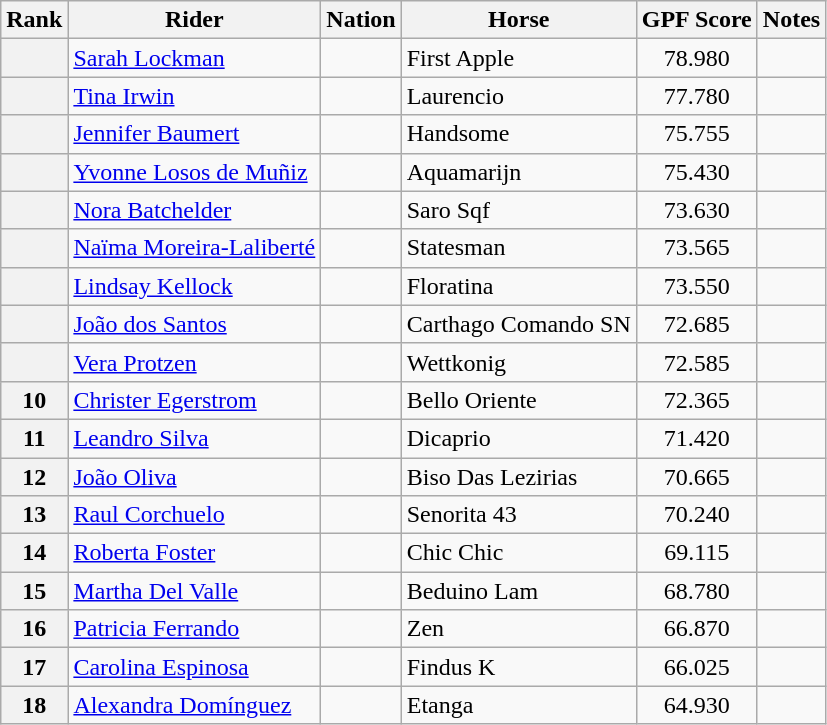<table class="wikitable sortable" style="text-align:center">
<tr>
<th>Rank</th>
<th>Rider</th>
<th>Nation</th>
<th>Horse</th>
<th>GPF Score</th>
<th>Notes</th>
</tr>
<tr>
<th></th>
<td align=left><a href='#'>Sarah Lockman</a></td>
<td align=left></td>
<td align=left>First Apple</td>
<td>78.980</td>
<td></td>
</tr>
<tr>
<th></th>
<td align=left><a href='#'>Tina Irwin</a></td>
<td align=left></td>
<td align=left>Laurencio</td>
<td>77.780</td>
<td></td>
</tr>
<tr>
<th></th>
<td align=left><a href='#'>Jennifer Baumert</a></td>
<td align=left></td>
<td align=left>Handsome</td>
<td>75.755</td>
<td></td>
</tr>
<tr>
<th></th>
<td align=left><a href='#'>Yvonne Losos de Muñiz</a></td>
<td align=left></td>
<td align=left>Aquamarijn</td>
<td>75.430</td>
<td></td>
</tr>
<tr>
<th></th>
<td align=left><a href='#'>Nora Batchelder</a></td>
<td align=left></td>
<td align=left>Saro Sqf</td>
<td>73.630</td>
<td></td>
</tr>
<tr>
<th></th>
<td align=left><a href='#'>Naïma Moreira-Laliberté</a></td>
<td align=left></td>
<td align=left>Statesman</td>
<td>73.565</td>
<td></td>
</tr>
<tr>
<th></th>
<td align=left><a href='#'>Lindsay Kellock</a></td>
<td align=left></td>
<td align=left>Floratina</td>
<td>73.550</td>
<td></td>
</tr>
<tr>
<th></th>
<td align=left><a href='#'>João dos Santos</a></td>
<td align=left></td>
<td align=left>Carthago Comando SN</td>
<td>72.685</td>
<td></td>
</tr>
<tr>
<th></th>
<td align=left><a href='#'>Vera Protzen</a></td>
<td align=left></td>
<td align=left>Wettkonig</td>
<td>72.585</td>
<td></td>
</tr>
<tr>
<th>10</th>
<td align=left><a href='#'>Christer Egerstrom</a></td>
<td align=left></td>
<td align=left>Bello Oriente</td>
<td>72.365</td>
<td></td>
</tr>
<tr>
<th>11</th>
<td align=left><a href='#'>Leandro Silva</a></td>
<td align=left></td>
<td align=left>Dicaprio</td>
<td>71.420</td>
<td></td>
</tr>
<tr>
<th>12</th>
<td align=left><a href='#'>João Oliva</a></td>
<td align=left></td>
<td align=left>Biso Das Lezirias</td>
<td>70.665</td>
<td></td>
</tr>
<tr>
<th>13</th>
<td align=left><a href='#'>Raul Corchuelo</a></td>
<td align=left></td>
<td align=left>Senorita 43</td>
<td>70.240</td>
<td></td>
</tr>
<tr>
<th>14</th>
<td align=left><a href='#'>Roberta Foster</a></td>
<td align=left></td>
<td align=left>Chic Chic</td>
<td>69.115</td>
<td></td>
</tr>
<tr>
<th>15</th>
<td align=left><a href='#'>Martha Del Valle</a></td>
<td align=left></td>
<td align=left>Beduino Lam</td>
<td>68.780</td>
<td></td>
</tr>
<tr>
<th>16</th>
<td align=left><a href='#'>Patricia Ferrando</a></td>
<td align=left></td>
<td align=left>Zen</td>
<td>66.870</td>
<td></td>
</tr>
<tr>
<th>17</th>
<td align=left><a href='#'>Carolina Espinosa</a></td>
<td align=left></td>
<td align=left>Findus K</td>
<td>66.025</td>
<td></td>
</tr>
<tr>
<th>18</th>
<td align=left><a href='#'>Alexandra Domínguez</a></td>
<td align=left></td>
<td align=left>Etanga</td>
<td>64.930</td>
<td></td>
</tr>
</table>
